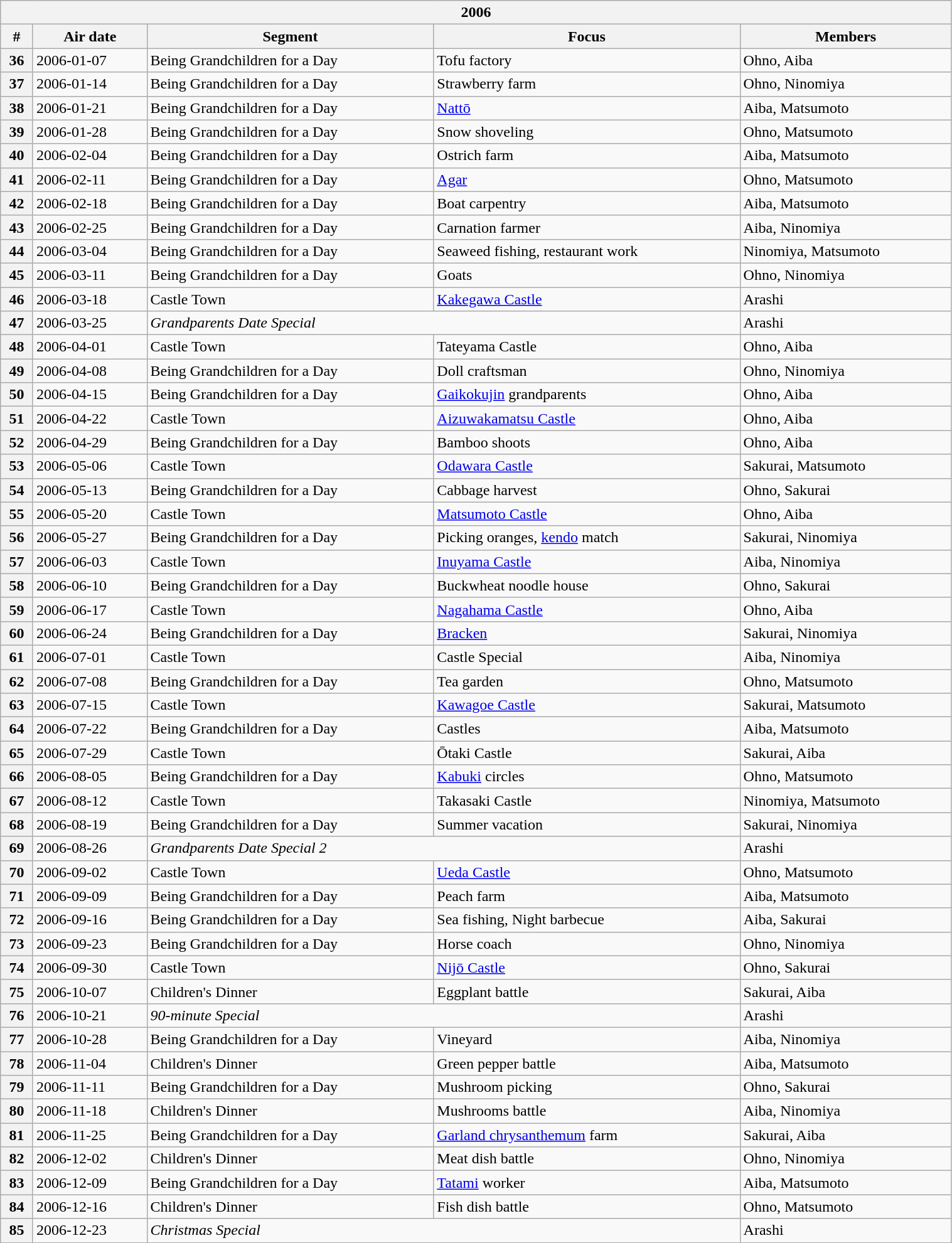<table class="wikitable" style="clear:none; font-size:100%; padding:0 auto; width:80%; margin:auto align: left">
<tr>
<th colspan=5>2006</th>
</tr>
<tr>
<th>#</th>
<th>Air date</th>
<th>Segment</th>
<th>Focus</th>
<th>Members</th>
</tr>
<tr>
<th>36</th>
<td>2006-01-07</td>
<td>Being Grandchildren for a Day</td>
<td>Tofu factory</td>
<td>Ohno, Aiba</td>
</tr>
<tr>
<th>37</th>
<td>2006-01-14</td>
<td>Being Grandchildren for a Day</td>
<td>Strawberry farm</td>
<td>Ohno, Ninomiya</td>
</tr>
<tr>
<th>38</th>
<td>2006-01-21</td>
<td>Being Grandchildren for a Day</td>
<td><a href='#'>Nattō</a></td>
<td>Aiba, Matsumoto</td>
</tr>
<tr>
<th>39</th>
<td>2006-01-28</td>
<td>Being Grandchildren for a Day</td>
<td>Snow shoveling</td>
<td>Ohno, Matsumoto</td>
</tr>
<tr>
<th>40</th>
<td>2006-02-04</td>
<td>Being Grandchildren for a Day</td>
<td>Ostrich farm</td>
<td>Aiba, Matsumoto</td>
</tr>
<tr>
<th>41</th>
<td>2006-02-11</td>
<td>Being Grandchildren for a Day</td>
<td><a href='#'>Agar</a></td>
<td>Ohno, Matsumoto</td>
</tr>
<tr>
<th>42</th>
<td>2006-02-18</td>
<td>Being Grandchildren for a Day</td>
<td>Boat carpentry</td>
<td>Aiba, Matsumoto</td>
</tr>
<tr>
<th>43</th>
<td>2006-02-25</td>
<td>Being Grandchildren for a Day</td>
<td>Carnation farmer</td>
<td>Aiba, Ninomiya</td>
</tr>
<tr>
<th>44</th>
<td>2006-03-04</td>
<td>Being Grandchildren for a Day</td>
<td>Seaweed fishing, restaurant work</td>
<td>Ninomiya, Matsumoto</td>
</tr>
<tr>
<th>45</th>
<td>2006-03-11</td>
<td>Being Grandchildren for a Day</td>
<td>Goats</td>
<td>Ohno, Ninomiya</td>
</tr>
<tr>
<th>46</th>
<td>2006-03-18</td>
<td>Castle Town</td>
<td><a href='#'>Kakegawa Castle</a></td>
<td>Arashi</td>
</tr>
<tr>
<th>47</th>
<td>2006-03-25</td>
<td colspan="2"><em>Grandparents Date Special</em></td>
<td>Arashi</td>
</tr>
<tr>
<th>48</th>
<td>2006-04-01</td>
<td>Castle Town</td>
<td>Tateyama Castle</td>
<td>Ohno, Aiba</td>
</tr>
<tr>
<th>49</th>
<td>2006-04-08</td>
<td>Being Grandchildren for a Day</td>
<td>Doll craftsman</td>
<td>Ohno, Ninomiya</td>
</tr>
<tr>
<th>50</th>
<td>2006-04-15</td>
<td>Being Grandchildren for a Day</td>
<td><a href='#'>Gaikokujin</a> grandparents</td>
<td>Ohno, Aiba</td>
</tr>
<tr>
<th>51</th>
<td>2006-04-22</td>
<td>Castle Town</td>
<td><a href='#'>Aizuwakamatsu Castle</a></td>
<td>Ohno, Aiba</td>
</tr>
<tr>
<th>52</th>
<td>2006-04-29</td>
<td>Being Grandchildren for a Day</td>
<td>Bamboo shoots</td>
<td>Ohno, Aiba</td>
</tr>
<tr>
<th>53</th>
<td>2006-05-06</td>
<td>Castle Town</td>
<td><a href='#'>Odawara Castle</a></td>
<td>Sakurai, Matsumoto</td>
</tr>
<tr>
<th>54</th>
<td>2006-05-13</td>
<td>Being Grandchildren for a Day</td>
<td>Cabbage harvest</td>
<td>Ohno, Sakurai</td>
</tr>
<tr>
<th>55</th>
<td>2006-05-20</td>
<td>Castle Town</td>
<td><a href='#'>Matsumoto Castle</a></td>
<td>Ohno, Aiba</td>
</tr>
<tr>
<th>56</th>
<td>2006-05-27</td>
<td>Being Grandchildren for a Day</td>
<td>Picking oranges, <a href='#'>kendo</a> match</td>
<td>Sakurai, Ninomiya</td>
</tr>
<tr>
<th>57</th>
<td>2006-06-03</td>
<td>Castle Town</td>
<td><a href='#'>Inuyama Castle</a></td>
<td>Aiba, Ninomiya</td>
</tr>
<tr>
<th>58</th>
<td>2006-06-10</td>
<td>Being Grandchildren for a Day</td>
<td>Buckwheat noodle house</td>
<td>Ohno, Sakurai</td>
</tr>
<tr>
<th>59</th>
<td>2006-06-17</td>
<td>Castle Town</td>
<td><a href='#'>Nagahama Castle</a></td>
<td>Ohno, Aiba</td>
</tr>
<tr>
<th>60</th>
<td>2006-06-24</td>
<td>Being Grandchildren for a Day</td>
<td><a href='#'>Bracken</a></td>
<td>Sakurai, Ninomiya</td>
</tr>
<tr>
<th>61</th>
<td>2006-07-01</td>
<td>Castle Town</td>
<td>Castle Special</td>
<td>Aiba, Ninomiya</td>
</tr>
<tr>
<th>62</th>
<td>2006-07-08</td>
<td>Being Grandchildren for a Day</td>
<td>Tea garden</td>
<td>Ohno, Matsumoto</td>
</tr>
<tr>
<th>63</th>
<td>2006-07-15</td>
<td>Castle Town</td>
<td><a href='#'>Kawagoe Castle</a></td>
<td>Sakurai, Matsumoto</td>
</tr>
<tr>
<th>64</th>
<td>2006-07-22</td>
<td>Being Grandchildren for a Day</td>
<td>Castles</td>
<td>Aiba, Matsumoto</td>
</tr>
<tr>
<th>65</th>
<td>2006-07-29</td>
<td>Castle Town</td>
<td>Ōtaki Castle</td>
<td>Sakurai, Aiba</td>
</tr>
<tr>
<th>66</th>
<td>2006-08-05</td>
<td>Being Grandchildren for a Day</td>
<td><a href='#'>Kabuki</a> circles</td>
<td>Ohno, Matsumoto</td>
</tr>
<tr>
<th>67</th>
<td>2006-08-12</td>
<td>Castle Town</td>
<td>Takasaki Castle</td>
<td>Ninomiya, Matsumoto</td>
</tr>
<tr>
<th>68</th>
<td>2006-08-19</td>
<td>Being Grandchildren for a Day</td>
<td>Summer vacation</td>
<td>Sakurai, Ninomiya</td>
</tr>
<tr>
<th>69</th>
<td>2006-08-26</td>
<td colspan="2"><em>Grandparents Date Special 2</em></td>
<td>Arashi</td>
</tr>
<tr>
<th>70</th>
<td>2006-09-02</td>
<td>Castle Town</td>
<td><a href='#'>Ueda Castle</a></td>
<td>Ohno, Matsumoto</td>
</tr>
<tr>
<th>71</th>
<td>2006-09-09</td>
<td>Being Grandchildren for a Day</td>
<td>Peach farm</td>
<td>Aiba, Matsumoto</td>
</tr>
<tr>
<th>72</th>
<td>2006-09-16</td>
<td>Being Grandchildren for a Day</td>
<td>Sea fishing, Night barbecue</td>
<td>Aiba, Sakurai</td>
</tr>
<tr>
<th>73</th>
<td>2006-09-23</td>
<td>Being Grandchildren for a Day</td>
<td>Horse coach</td>
<td>Ohno, Ninomiya</td>
</tr>
<tr>
<th>74</th>
<td>2006-09-30</td>
<td>Castle Town</td>
<td><a href='#'>Nijō Castle</a></td>
<td>Ohno, Sakurai</td>
</tr>
<tr>
<th>75</th>
<td>2006-10-07</td>
<td>Children's Dinner</td>
<td>Eggplant battle</td>
<td>Sakurai, Aiba</td>
</tr>
<tr>
<th>76</th>
<td>2006-10-21</td>
<td colspan="2"><em>90-minute Special</em></td>
<td>Arashi</td>
</tr>
<tr>
<th>77</th>
<td>2006-10-28</td>
<td>Being Grandchildren for a Day</td>
<td>Vineyard</td>
<td>Aiba, Ninomiya</td>
</tr>
<tr>
<th>78</th>
<td>2006-11-04</td>
<td>Children's Dinner</td>
<td>Green pepper battle</td>
<td>Aiba, Matsumoto</td>
</tr>
<tr>
<th>79</th>
<td>2006-11-11</td>
<td>Being Grandchildren for a Day</td>
<td>Mushroom picking</td>
<td>Ohno, Sakurai</td>
</tr>
<tr>
<th>80</th>
<td>2006-11-18</td>
<td>Children's Dinner</td>
<td>Mushrooms battle</td>
<td>Aiba, Ninomiya</td>
</tr>
<tr>
<th>81</th>
<td>2006-11-25</td>
<td>Being Grandchildren for a Day</td>
<td><a href='#'>Garland chrysanthemum</a> farm</td>
<td>Sakurai, Aiba</td>
</tr>
<tr>
<th>82</th>
<td>2006-12-02</td>
<td>Children's Dinner</td>
<td>Meat dish battle</td>
<td>Ohno, Ninomiya</td>
</tr>
<tr>
<th>83</th>
<td>2006-12-09</td>
<td>Being Grandchildren for a Day</td>
<td><a href='#'>Tatami</a> worker</td>
<td>Aiba, Matsumoto</td>
</tr>
<tr>
<th>84</th>
<td>2006-12-16</td>
<td>Children's Dinner</td>
<td>Fish dish battle</td>
<td>Ohno, Matsumoto</td>
</tr>
<tr>
<th>85</th>
<td>2006-12-23</td>
<td colspan="2"><em>Christmas Special</em></td>
<td>Arashi</td>
</tr>
<tr>
</tr>
</table>
